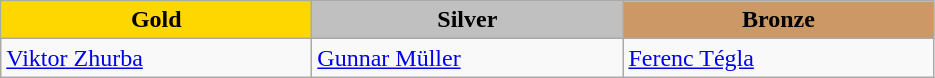<table class="wikitable" style="text-align:left">
<tr align="center">
<td width=200 bgcolor=gold><strong>Gold</strong></td>
<td width=200 bgcolor=silver><strong>Silver</strong></td>
<td width=200 bgcolor=CC9966><strong>Bronze</strong></td>
</tr>
<tr>
<td><a href='#'>Viktor Zhurba</a><br><em></em></td>
<td><a href='#'>Gunnar Müller</a><br><em></em></td>
<td><a href='#'>Ferenc Tégla</a><br><em></em></td>
</tr>
</table>
